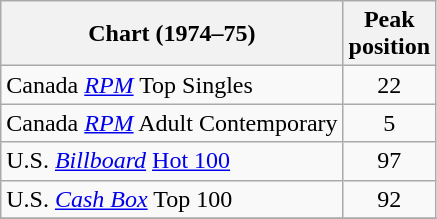<table class="wikitable sortable">
<tr>
<th align="left">Chart (1974–75)</th>
<th align="left">Peak<br>position</th>
</tr>
<tr>
<td>Canada <em><a href='#'>RPM</a></em> Top Singles</td>
<td style="text-align:center;">22</td>
</tr>
<tr>
<td>Canada <em><a href='#'>RPM</a></em> Adult Contemporary</td>
<td style="text-align:center;">5</td>
</tr>
<tr>
<td>U.S. <em><a href='#'>Billboard</a></em> <a href='#'>Hot 100</a></td>
<td style="text-align:center;">97</td>
</tr>
<tr>
<td>U.S. <em><a href='#'>Cash Box</a></em> Top 100</td>
<td style="text-align:center;">92</td>
</tr>
<tr>
</tr>
</table>
